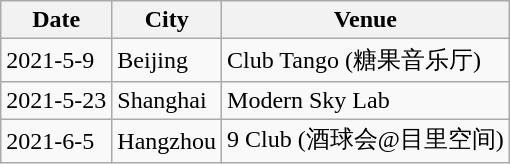<table class="wikitable">
<tr>
<th>Date</th>
<th>City</th>
<th>Venue</th>
</tr>
<tr>
<td>2021-5-9</td>
<td>Beijing</td>
<td>Club Tango (糖果音乐厅)</td>
</tr>
<tr>
<td>2021-5-23</td>
<td>Shanghai</td>
<td>Modern Sky Lab</td>
</tr>
<tr>
<td>2021-6-5</td>
<td>Hangzhou</td>
<td>9 Club (酒球会@目里空间)</td>
</tr>
</table>
